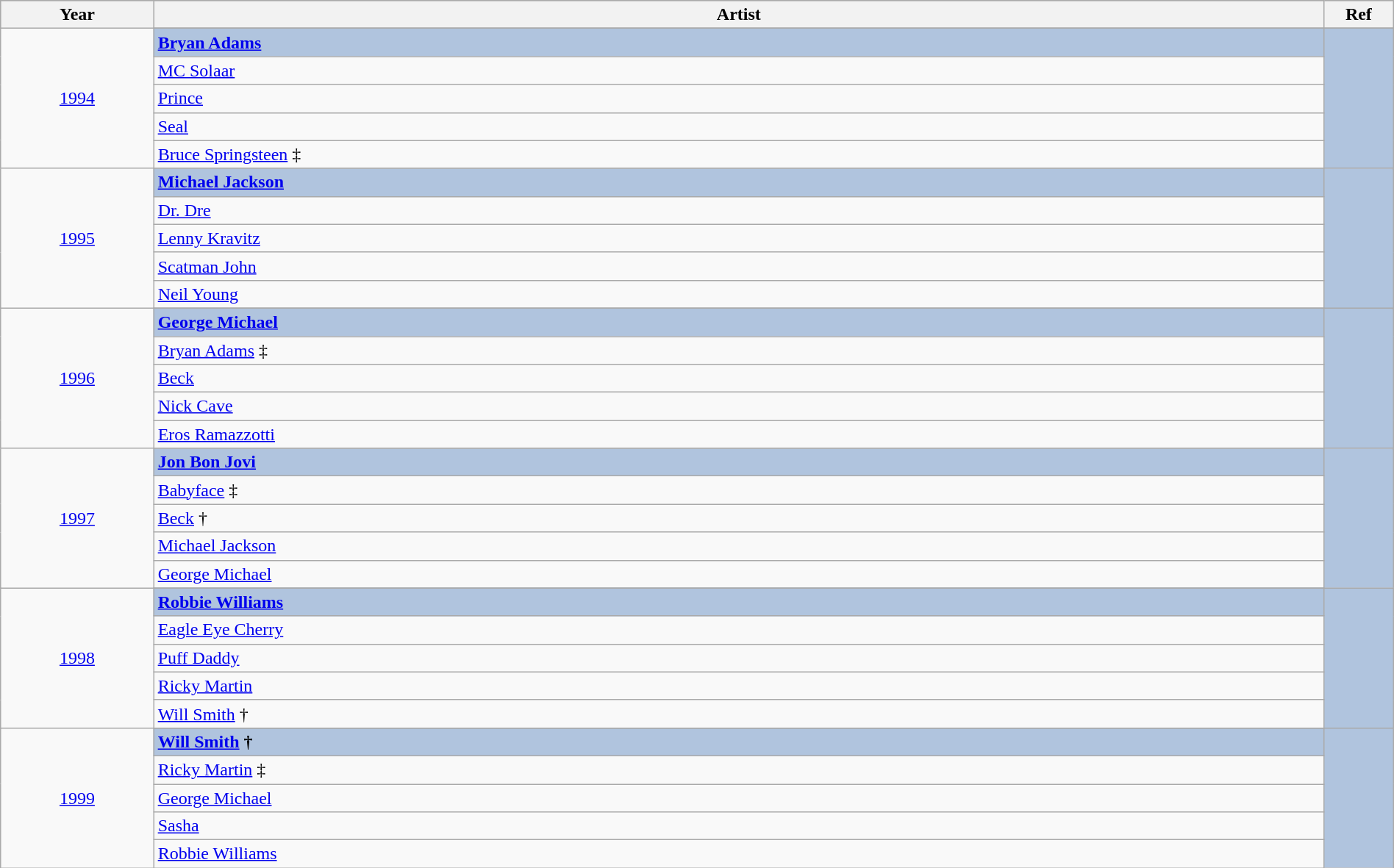<table class="wikitable" style="width:100%;">
<tr style="background:#bebebe;">
<th style="width:11%;">Year</th>
<th style="width:84%;">Artist</th>
<th style="width:5%;">Ref</th>
</tr>
<tr>
<td rowspan="6" align="center"><a href='#'>1994</a></td>
</tr>
<tr style="background:#B0C4DE">
<td><strong><a href='#'>Bryan Adams</a></strong></td>
<td rowspan="6" align="center"></td>
</tr>
<tr>
<td><a href='#'>MC Solaar</a></td>
</tr>
<tr>
<td><a href='#'>Prince</a></td>
</tr>
<tr>
<td><a href='#'>Seal</a></td>
</tr>
<tr>
<td><a href='#'>Bruce Springsteen</a> ‡</td>
</tr>
<tr>
<td rowspan="6" align="center"><a href='#'>1995</a></td>
</tr>
<tr style="background:#B0C4DE">
<td><strong><a href='#'>Michael Jackson</a></strong></td>
<td rowspan="6" align="center"></td>
</tr>
<tr>
<td><a href='#'>Dr. Dre</a></td>
</tr>
<tr>
<td><a href='#'>Lenny Kravitz</a></td>
</tr>
<tr>
<td><a href='#'>Scatman John</a></td>
</tr>
<tr>
<td><a href='#'>Neil Young</a></td>
</tr>
<tr>
<td rowspan="6" align="center"><a href='#'>1996</a></td>
</tr>
<tr style="background:#B0C4DE">
<td><strong><a href='#'>George Michael</a></strong></td>
<td rowspan="6" align="center"></td>
</tr>
<tr>
<td><a href='#'>Bryan Adams</a> ‡</td>
</tr>
<tr>
<td><a href='#'>Beck</a></td>
</tr>
<tr>
<td><a href='#'>Nick Cave</a></td>
</tr>
<tr>
<td><a href='#'>Eros Ramazzotti</a></td>
</tr>
<tr>
<td rowspan="6" align="center"><a href='#'>1997</a></td>
</tr>
<tr style="background:#B0C4DE">
<td><strong><a href='#'>Jon Bon Jovi</a></strong></td>
<td rowspan="6" align="center"></td>
</tr>
<tr>
<td><a href='#'>Babyface</a> ‡</td>
</tr>
<tr>
<td><a href='#'>Beck</a> †</td>
</tr>
<tr>
<td><a href='#'>Michael Jackson</a></td>
</tr>
<tr>
<td><a href='#'>George Michael</a></td>
</tr>
<tr>
<td rowspan="6" align="center"><a href='#'>1998</a></td>
</tr>
<tr style="background:#B0C4DE">
<td><strong><a href='#'>Robbie Williams</a></strong></td>
<td rowspan="6" align="center"></td>
</tr>
<tr>
<td><a href='#'>Eagle Eye Cherry</a></td>
</tr>
<tr>
<td><a href='#'>Puff Daddy</a></td>
</tr>
<tr>
<td><a href='#'>Ricky Martin</a></td>
</tr>
<tr>
<td><a href='#'>Will Smith</a> †</td>
</tr>
<tr>
<td rowspan="6" align="center"><a href='#'>1999</a></td>
</tr>
<tr style="background:#B0C4DE">
<td><strong><a href='#'>Will Smith</a> †</strong></td>
<td rowspan="6" align="center"></td>
</tr>
<tr>
<td><a href='#'>Ricky Martin</a> ‡</td>
</tr>
<tr>
<td><a href='#'>George Michael</a></td>
</tr>
<tr>
<td><a href='#'>Sasha</a></td>
</tr>
<tr>
<td><a href='#'>Robbie Williams</a></td>
</tr>
</table>
